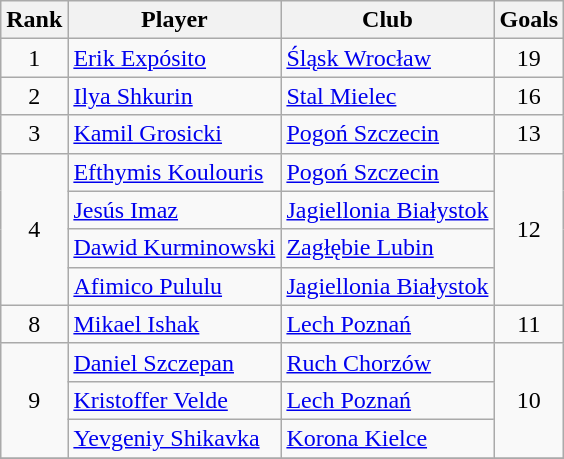<table class="wikitable" style="text-align:center">
<tr>
<th>Rank</th>
<th>Player</th>
<th>Club</th>
<th>Goals</th>
</tr>
<tr>
<td rowspan="1">1</td>
<td style="text-align:left"> <a href='#'>Erik Expósito</a></td>
<td style="text-align:left"><a href='#'>Śląsk Wrocław</a></td>
<td rowspan="1">19</td>
</tr>
<tr>
<td rowspan="1">2</td>
<td style="text-align:left"> <a href='#'>Ilya Shkurin</a></td>
<td style="text-align:left"><a href='#'>Stal Mielec</a></td>
<td rowspan="1">16</td>
</tr>
<tr>
<td rowspan="1">3</td>
<td style="text-align:left"> <a href='#'>Kamil Grosicki</a></td>
<td style="text-align:left"><a href='#'>Pogoń Szczecin</a></td>
<td rowspan="1">13</td>
</tr>
<tr>
<td rowspan="4">4</td>
<td style="text-align:left"> <a href='#'>Efthymis Koulouris</a></td>
<td style="text-align:left"><a href='#'>Pogoń Szczecin</a></td>
<td rowspan="4">12</td>
</tr>
<tr>
<td style="text-align:left"> <a href='#'>Jesús Imaz</a></td>
<td style="text-align:left"><a href='#'>Jagiellonia Białystok</a></td>
</tr>
<tr>
<td style="text-align:left"> <a href='#'>Dawid Kurminowski</a></td>
<td style="text-align:left"><a href='#'>Zagłębie Lubin</a></td>
</tr>
<tr>
<td style="text-align:left"> <a href='#'>Afimico Pululu</a></td>
<td style="text-align:left"><a href='#'>Jagiellonia Białystok</a></td>
</tr>
<tr>
<td rowspan="1">8</td>
<td style="text-align:left"> <a href='#'>Mikael Ishak</a></td>
<td style="text-align:left"><a href='#'>Lech Poznań</a></td>
<td rowspan="1">11</td>
</tr>
<tr>
<td rowspan="3">9</td>
<td style="text-align:left"> <a href='#'>Daniel Szczepan</a></td>
<td style="text-align:left"><a href='#'>Ruch Chorzów</a></td>
<td rowspan="3">10</td>
</tr>
<tr>
<td style="text-align:left"> <a href='#'>Kristoffer Velde</a></td>
<td style="text-align:left"><a href='#'>Lech Poznań</a></td>
</tr>
<tr>
<td style="text-align:left"> <a href='#'>Yevgeniy Shikavka</a></td>
<td style="text-align:left"><a href='#'>Korona Kielce</a></td>
</tr>
<tr>
</tr>
</table>
